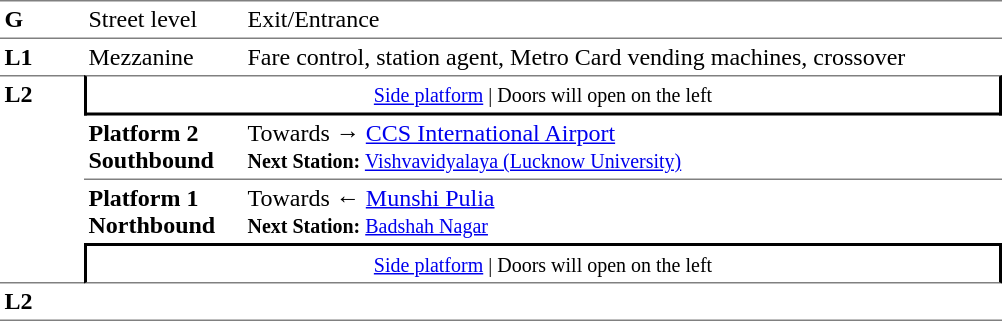<table table border=0 cellspacing=0 cellpadding=3>
<tr>
<td style="border-bottom:solid 1px gray;border-top:solid 1px gray;" width=50 valign=top><strong>G</strong></td>
<td style="border-top:solid 1px gray;border-bottom:solid 1px gray;" width=100 valign=top>Street level</td>
<td style="border-top:solid 1px gray;border-bottom:solid 1px gray;" width=500 valign=top>Exit/Entrance</td>
</tr>
<tr>
<td valign=top><strong>L1</strong></td>
<td valign=top>Mezzanine</td>
<td valign=top>Fare control, station agent, Metro Card vending machines, crossover<br></td>
</tr>
<tr>
<td style="border-top:solid 1px gray;border-bottom:solid 1px gray;" width=50 rowspan=4 valign=top><strong>L2</strong></td>
<td style="border-top:solid 1px gray;border-right:solid 2px black;border-left:solid 2px black;border-bottom:solid 2px black;text-align:center;" colspan=2><small><a href='#'>Side platform</a> | Doors will open on the left </small></td>
</tr>
<tr>
<td style="border-bottom:solid 1px gray;" width=100><span><strong>Platform 2</strong><br><strong>Southbound</strong></span></td>
<td style="border-bottom:solid 1px gray;" width=500>Towards → <a href='#'>CCS International Airport</a><br><small><strong>Next Station:</strong> <a href='#'>Vishvavidyalaya (Lucknow University)</a></small></td>
</tr>
<tr>
<td><span><strong>Platform 1</strong><br><strong>Northbound</strong></span></td>
<td><span></span>Towards ← <a href='#'>Munshi Pulia</a><br><small><strong>Next Station:</strong> <a href='#'>Badshah Nagar</a></small></td>
</tr>
<tr>
<td style="border-top:solid 2px black;border-right:solid 2px black;border-left:solid 2px black;border-bottom:solid 1px gray;text-align:center;" colspan=2><small><a href='#'>Side platform</a> | Doors will open on the left </small></td>
</tr>
<tr>
<td style="border-bottom:solid 1px gray;" width=50 rowspan=2 valign=top><strong>L2</strong></td>
<td style="border-bottom:solid 1px gray;" width=100></td>
<td style="border-bottom:solid 1px gray;" width=500></td>
</tr>
<tr>
</tr>
</table>
